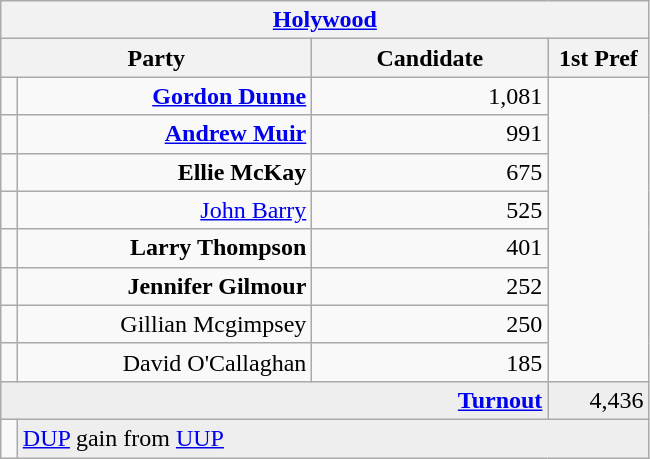<table class="wikitable">
<tr>
<th colspan="4" align="center"><a href='#'>Holywood</a></th>
</tr>
<tr>
<th colspan="2" align="center" width=200>Party</th>
<th width=150>Candidate</th>
<th width=60>1st Pref</th>
</tr>
<tr>
<td></td>
<td align="right"><strong><a href='#'>Gordon Dunne</a></strong></td>
<td align="right">1,081</td>
</tr>
<tr>
<td></td>
<td align="right"><strong><a href='#'>Andrew Muir</a></strong></td>
<td align="right">991</td>
</tr>
<tr>
<td></td>
<td align="right"><strong>Ellie McKay</strong></td>
<td align="right">675</td>
</tr>
<tr>
<td></td>
<td align="right"><a href='#'>John Barry</a></td>
<td align="right">525</td>
</tr>
<tr>
<td></td>
<td align="right"><strong>Larry Thompson</strong></td>
<td align="right">401</td>
</tr>
<tr>
<td></td>
<td align="right"><strong>Jennifer Gilmour</strong></td>
<td align="right">252</td>
</tr>
<tr>
<td></td>
<td align="right">Gillian Mcgimpsey</td>
<td align="right">250</td>
</tr>
<tr>
<td></td>
<td align="right">David O'Callaghan</td>
<td align="right">185</td>
</tr>
<tr bgcolor="EEEEEE">
<td colspan=3 align="right"><strong><a href='#'>Turnout</a></strong></td>
<td align="right">4,436</td>
</tr>
<tr>
<td bgcolor=></td>
<td colspan=3 bgcolor="EEEEEE"><a href='#'>DUP</a> gain from <a href='#'>UUP</a></td>
</tr>
</table>
